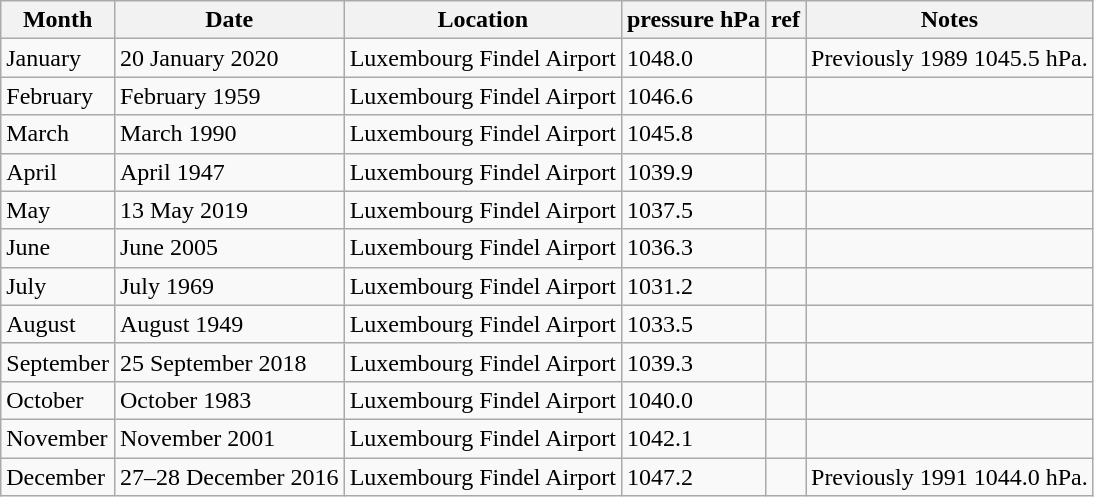<table class="wikitable sortable">
<tr>
<th>Month</th>
<th>Date</th>
<th class="unsortable">Location</th>
<th>pressure hPa</th>
<th class="unsortable">ref</th>
<th>Notes</th>
</tr>
<tr>
<td>January</td>
<td>20 January 2020</td>
<td>Luxembourg Findel Airport</td>
<td>1048.0</td>
<td></td>
<td>Previously 1989 1045.5 hPa.</td>
</tr>
<tr>
<td>February</td>
<td>February 1959</td>
<td>Luxembourg Findel Airport</td>
<td>1046.6</td>
<td></td>
<td></td>
</tr>
<tr>
<td>March</td>
<td>March 1990</td>
<td>Luxembourg Findel Airport</td>
<td>1045.8</td>
<td></td>
<td></td>
</tr>
<tr>
<td>April</td>
<td>April 1947</td>
<td>Luxembourg Findel Airport</td>
<td>1039.9</td>
<td></td>
<td></td>
</tr>
<tr>
<td>May</td>
<td>13 May 2019</td>
<td>Luxembourg Findel Airport</td>
<td>1037.5</td>
<td></td>
<td></td>
</tr>
<tr>
<td>June</td>
<td>June 2005</td>
<td>Luxembourg Findel Airport</td>
<td>1036.3</td>
<td></td>
<td></td>
</tr>
<tr>
<td>July</td>
<td>July 1969</td>
<td>Luxembourg Findel Airport</td>
<td>1031.2</td>
<td></td>
<td></td>
</tr>
<tr>
<td>August</td>
<td>August 1949</td>
<td>Luxembourg Findel Airport</td>
<td>1033.5</td>
<td></td>
<td></td>
</tr>
<tr>
<td>September</td>
<td>25 September 2018</td>
<td>Luxembourg Findel Airport</td>
<td>1039.3</td>
<td></td>
<td></td>
</tr>
<tr>
<td>October</td>
<td>October 1983</td>
<td>Luxembourg Findel Airport</td>
<td>1040.0</td>
<td></td>
<td></td>
</tr>
<tr>
<td>November</td>
<td>November 2001</td>
<td>Luxembourg Findel Airport</td>
<td>1042.1</td>
<td></td>
<td></td>
</tr>
<tr>
<td>December</td>
<td>27–28 December 2016</td>
<td>Luxembourg Findel Airport</td>
<td>1047.2</td>
<td></td>
<td>Previously 1991 1044.0 hPa.</td>
</tr>
</table>
